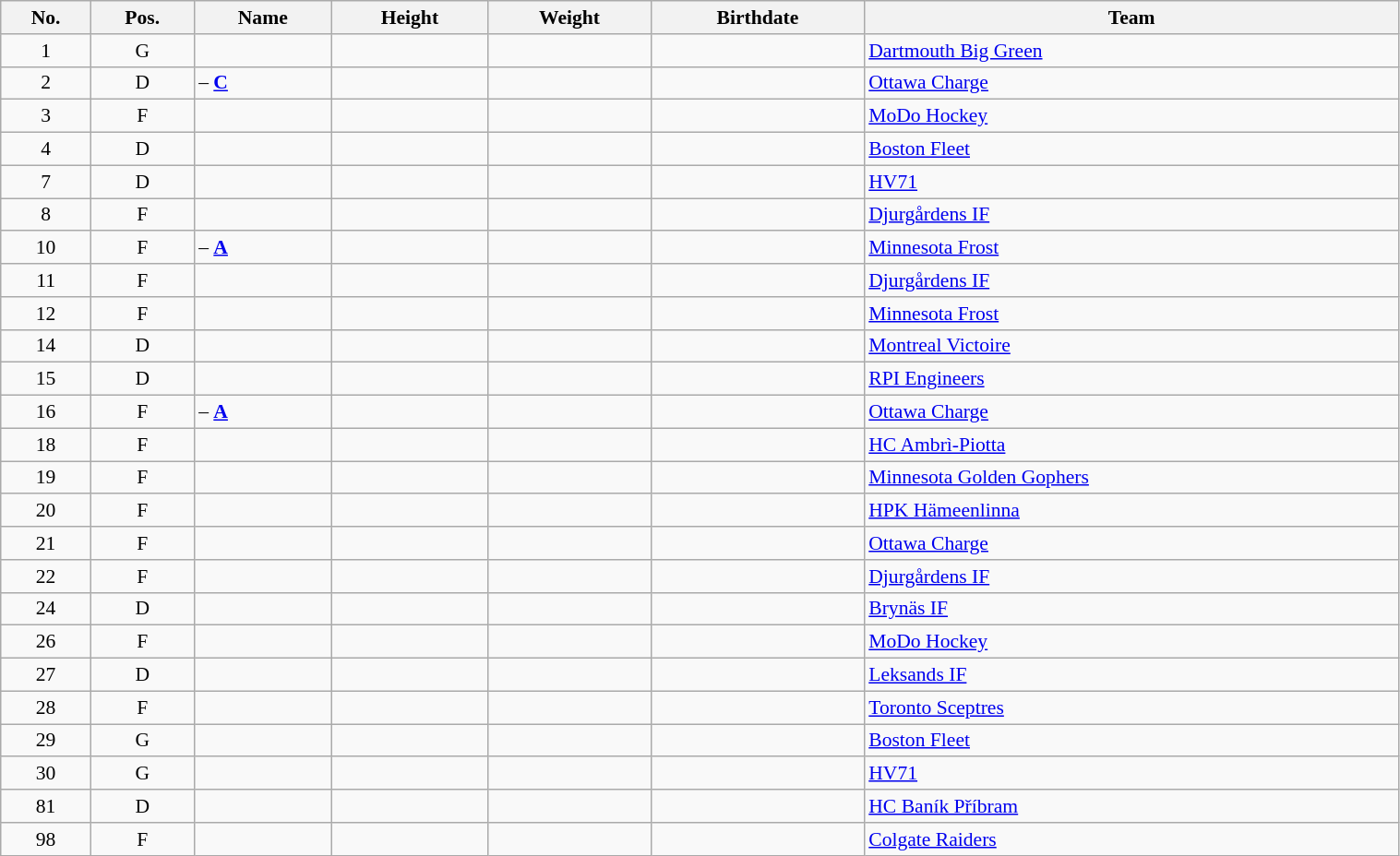<table class="wikitable sortable" width="80%" style="font-size: 90%; text-align: center;">
<tr>
<th>No.</th>
<th>Pos.</th>
<th>Name</th>
<th>Height</th>
<th>Weight</th>
<th>Birthdate</th>
<th>Team</th>
</tr>
<tr>
<td>1</td>
<td>G</td>
<td align=left></td>
<td></td>
<td></td>
<td></td>
<td align="left"> <a href='#'>Dartmouth Big Green</a></td>
</tr>
<tr>
<td>2</td>
<td>D</td>
<td align=left> – <a href='#'><strong>C</strong></a></td>
<td></td>
<td></td>
<td></td>
<td align="left"> <a href='#'>Ottawa Charge</a></td>
</tr>
<tr>
<td>3</td>
<td>F</td>
<td align=left></td>
<td></td>
<td></td>
<td></td>
<td align="left"> <a href='#'>MoDo Hockey</a></td>
</tr>
<tr>
<td>4</td>
<td>D</td>
<td align=left></td>
<td></td>
<td></td>
<td></td>
<td align="left"> <a href='#'>Boston Fleet</a></td>
</tr>
<tr>
<td>7</td>
<td>D</td>
<td align=left></td>
<td></td>
<td></td>
<td></td>
<td align="left"> <a href='#'>HV71</a></td>
</tr>
<tr>
<td>8</td>
<td>F</td>
<td align=left></td>
<td></td>
<td></td>
<td></td>
<td align=left> <a href='#'>Djurgårdens IF</a></td>
</tr>
<tr>
<td>10</td>
<td>F</td>
<td align=left> – <a href='#'><strong>A</strong></a></td>
<td></td>
<td></td>
<td></td>
<td align="left"> <a href='#'>Minnesota Frost</a></td>
</tr>
<tr>
<td>11</td>
<td>F</td>
<td align=left></td>
<td></td>
<td></td>
<td></td>
<td align="left"> <a href='#'>Djurgårdens IF</a></td>
</tr>
<tr>
<td>12</td>
<td>F</td>
<td align=left></td>
<td></td>
<td></td>
<td></td>
<td align="left"> <a href='#'>Minnesota Frost</a></td>
</tr>
<tr>
<td>14</td>
<td>D</td>
<td align=left></td>
<td></td>
<td></td>
<td></td>
<td align="left"> <a href='#'>Montreal Victoire</a></td>
</tr>
<tr>
<td>15</td>
<td>D</td>
<td align=left></td>
<td></td>
<td></td>
<td></td>
<td align="left"> <a href='#'>RPI Engineers</a></td>
</tr>
<tr>
<td>16</td>
<td>F</td>
<td align=left> – <a href='#'><strong>A</strong></a></td>
<td></td>
<td></td>
<td></td>
<td align="left"> <a href='#'>Ottawa Charge</a></td>
</tr>
<tr>
<td>18</td>
<td>F</td>
<td align=left></td>
<td></td>
<td></td>
<td></td>
<td align="left"> <a href='#'>HC Ambrì-Piotta</a></td>
</tr>
<tr>
<td>19</td>
<td>F</td>
<td align=left></td>
<td></td>
<td></td>
<td></td>
<td align="left"> <a href='#'>Minnesota Golden Gophers</a></td>
</tr>
<tr>
<td>20</td>
<td>F</td>
<td align=left></td>
<td></td>
<td></td>
<td></td>
<td align="left"> <a href='#'>HPK Hämeenlinna</a></td>
</tr>
<tr>
<td>21</td>
<td>F</td>
<td align=left></td>
<td></td>
<td></td>
<td></td>
<td align="left"> <a href='#'>Ottawa Charge</a></td>
</tr>
<tr>
<td>22</td>
<td>F</td>
<td align=left></td>
<td></td>
<td></td>
<td></td>
<td align=left> <a href='#'>Djurgårdens IF</a></td>
</tr>
<tr>
<td>24</td>
<td>D</td>
<td align=left></td>
<td></td>
<td></td>
<td></td>
<td align=left> <a href='#'>Brynäs IF</a></td>
</tr>
<tr>
<td>26</td>
<td>F</td>
<td align=left></td>
<td></td>
<td></td>
<td></td>
<td align="left"> <a href='#'>MoDo Hockey</a></td>
</tr>
<tr>
<td>27</td>
<td>D</td>
<td align=left></td>
<td></td>
<td></td>
<td></td>
<td align=left> <a href='#'>Leksands IF</a></td>
</tr>
<tr>
<td>28</td>
<td>F</td>
<td align=left></td>
<td></td>
<td></td>
<td></td>
<td align="left"> <a href='#'>Toronto Sceptres</a></td>
</tr>
<tr>
<td>29</td>
<td>G</td>
<td align=left></td>
<td></td>
<td></td>
<td></td>
<td align="left"> <a href='#'>Boston Fleet</a></td>
</tr>
<tr>
<td>30</td>
<td>G</td>
<td align=left></td>
<td></td>
<td></td>
<td></td>
<td align=left> <a href='#'>HV71</a></td>
</tr>
<tr>
<td>81</td>
<td>D</td>
<td align=left></td>
<td></td>
<td></td>
<td></td>
<td align="left"> <a href='#'>HC Baník Příbram</a></td>
</tr>
<tr>
<td>98</td>
<td>F</td>
<td align=left></td>
<td></td>
<td></td>
<td></td>
<td align="left"> <a href='#'>Colgate Raiders</a></td>
</tr>
</table>
